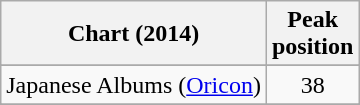<table class="wikitable sortable">
<tr>
<th>Chart (2014)</th>
<th>Peak<br>position</th>
</tr>
<tr>
</tr>
<tr>
<td>Japanese Albums (<a href='#'>Oricon</a>)</td>
<td align=center>38</td>
</tr>
<tr>
</tr>
<tr>
</tr>
<tr>
</tr>
</table>
